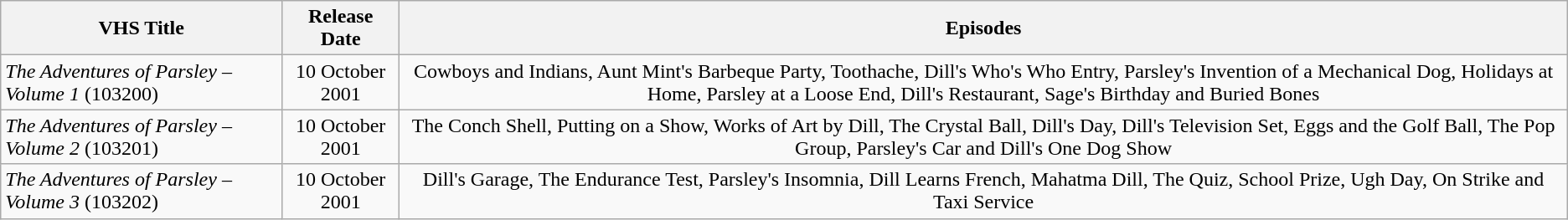<table class="wikitable">
<tr>
<th>VHS Title</th>
<th>Release Date</th>
<th>Episodes</th>
</tr>
<tr>
<td><em>The Adventures of Parsley – Volume 1</em> (103200)</td>
<td align="center">10 October 2001</td>
<td align="center">Cowboys and Indians, Aunt Mint's Barbeque Party, Toothache, Dill's Who's Who Entry, Parsley's Invention of a Mechanical Dog, Holidays at Home, Parsley at a Loose End, Dill's Restaurant, Sage's Birthday and Buried Bones</td>
</tr>
<tr>
<td><em>The Adventures of Parsley – Volume 2</em> (103201)</td>
<td align="center">10 October 2001</td>
<td align="center">The Conch Shell, Putting on a Show, Works of Art by Dill, The Crystal Ball, Dill's Day, Dill's Television Set, Eggs and the Golf Ball, The Pop Group, Parsley's Car and Dill's One Dog Show</td>
</tr>
<tr>
<td><em>The Adventures of Parsley – Volume 3</em> (103202)</td>
<td align="center">10 October 2001</td>
<td align="center">Dill's Garage, The Endurance Test, Parsley's Insomnia, Dill Learns French, Mahatma Dill, The Quiz, School Prize, Ugh Day, On Strike and Taxi Service</td>
</tr>
</table>
